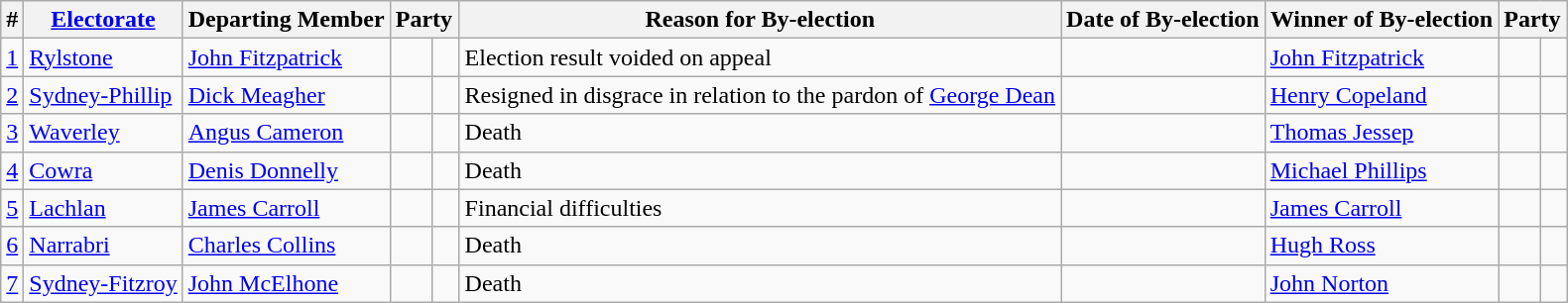<table class="wikitable sortable">
<tr ">
<th><strong>#</strong></th>
<th><strong><a href='#'>Electorate</a></strong></th>
<th><strong>Departing Member</strong></th>
<th colspan="2"><strong>Party </strong></th>
<th><strong>Reason for By-election</strong></th>
<th><strong>Date of By-election</strong></th>
<th><strong>Winner of By-election</strong></th>
<th colspan="2"><strong>Party </strong></th>
</tr>
<tr>
<td><a href='#'>1</a></td>
<td><a href='#'>Rylstone</a></td>
<td><a href='#'>John Fitzpatrick</a></td>
<td> </td>
<td></td>
<td>Election result voided on appeal</td>
<td></td>
<td><a href='#'>John Fitzpatrick</a></td>
<td> </td>
<td></td>
</tr>
<tr>
<td><a href='#'>2</a></td>
<td><a href='#'>Sydney-Phillip</a></td>
<td><a href='#'>Dick Meagher</a></td>
<td> </td>
<td></td>
<td>Resigned in disgrace in relation to the pardon of <a href='#'>George Dean</a></td>
<td></td>
<td><a href='#'>Henry Copeland</a></td>
<td> </td>
<td></td>
</tr>
<tr>
<td><a href='#'>3</a></td>
<td><a href='#'>Waverley</a></td>
<td><a href='#'>Angus Cameron</a></td>
<td> </td>
<td></td>
<td>Death</td>
<td></td>
<td><a href='#'>Thomas Jessep</a></td>
<td> </td>
<td></td>
</tr>
<tr>
<td><a href='#'>4</a></td>
<td><a href='#'>Cowra</a></td>
<td><a href='#'>Denis Donnelly</a></td>
<td> </td>
<td></td>
<td>Death</td>
<td></td>
<td><a href='#'>Michael Phillips</a></td>
<td> </td>
<td></td>
</tr>
<tr>
<td><a href='#'>5</a></td>
<td><a href='#'>Lachlan</a></td>
<td><a href='#'>James Carroll</a></td>
<td> </td>
<td></td>
<td>Financial difficulties</td>
<td></td>
<td><a href='#'>James Carroll</a></td>
<td> </td>
<td></td>
</tr>
<tr>
<td><a href='#'>6</a></td>
<td><a href='#'>Narrabri</a></td>
<td><a href='#'>Charles Collins</a></td>
<td> </td>
<td></td>
<td>Death</td>
<td></td>
<td><a href='#'>Hugh Ross</a></td>
<td> </td>
<td></td>
</tr>
<tr>
<td><a href='#'>7</a></td>
<td><a href='#'>Sydney-Fitzroy</a></td>
<td><a href='#'>John McElhone</a></td>
<td> </td>
<td></td>
<td>Death</td>
<td></td>
<td><a href='#'>John Norton</a></td>
<td> </td>
<td></td>
</tr>
</table>
